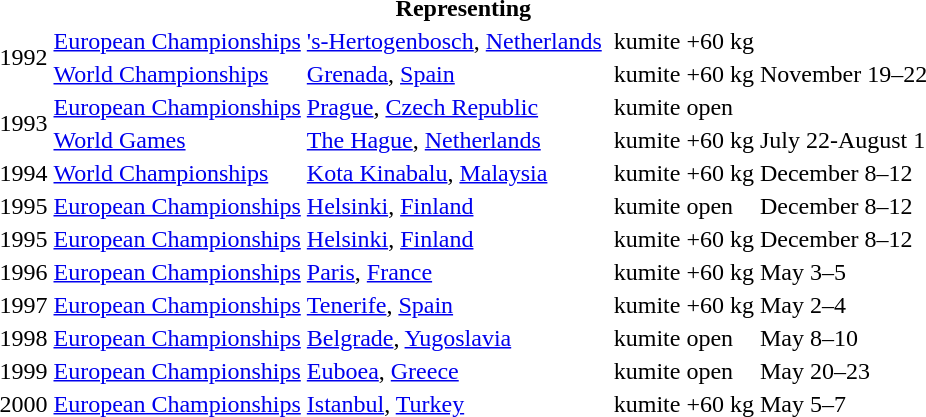<table>
<tr>
<th colspan="6">Representing </th>
</tr>
<tr align=left>
<td rowspan=2>1992</td>
<td><a href='#'>European Championships</a></td>
<td><a href='#'>'s-Hertogenbosch</a>, <a href='#'>Netherlands</a></td>
<td></td>
<td>kumite +60 kg</td>
</tr>
<tr align=left>
<td><a href='#'>World Championships</a></td>
<td><a href='#'>Grenada</a>, <a href='#'>Spain</a></td>
<td></td>
<td>kumite +60 kg</td>
<td>November 19–22</td>
</tr>
<tr align=left>
<td rowspan=2>1993</td>
<td><a href='#'>European Championships</a></td>
<td><a href='#'>Prague</a>, <a href='#'>Czech Republic</a></td>
<td></td>
<td>kumite open</td>
</tr>
<tr align=left>
<td><a href='#'>World Games</a></td>
<td><a href='#'>The Hague</a>, <a href='#'>Netherlands</a></td>
<td></td>
<td>kumite +60 kg</td>
<td>July 22-August 1</td>
</tr>
<tr align=left>
<td>1994</td>
<td><a href='#'>World Championships</a></td>
<td><a href='#'>Kota Kinabalu</a>, <a href='#'>Malaysia</a></td>
<td></td>
<td>kumite +60 kg</td>
<td>December 8–12</td>
</tr>
<tr align=left>
<td>1995</td>
<td><a href='#'>European Championships</a></td>
<td><a href='#'>Helsinki</a>, <a href='#'>Finland</a></td>
<td></td>
<td>kumite open</td>
<td>December 8–12</td>
</tr>
<tr align=left>
<td>1995</td>
<td><a href='#'>European Championships</a></td>
<td><a href='#'>Helsinki</a>, <a href='#'>Finland</a></td>
<td></td>
<td>kumite +60 kg</td>
<td>December 8–12</td>
</tr>
<tr align=left>
<td>1996</td>
<td><a href='#'>European Championships</a></td>
<td><a href='#'>Paris</a>, <a href='#'>France</a></td>
<td></td>
<td>kumite +60 kg</td>
<td>May 3–5</td>
</tr>
<tr align=left>
<td>1997</td>
<td><a href='#'>European Championships</a></td>
<td><a href='#'>Tenerife</a>, <a href='#'>Spain</a></td>
<td></td>
<td>kumite +60 kg</td>
<td>May 2–4</td>
</tr>
<tr align=left>
<td>1998</td>
<td><a href='#'>European Championships</a></td>
<td><a href='#'>Belgrade</a>, <a href='#'>Yugoslavia</a></td>
<td></td>
<td>kumite open</td>
<td>May 8–10</td>
</tr>
<tr align=left>
<td>1999</td>
<td><a href='#'>European Championships</a></td>
<td><a href='#'>Euboea</a>, <a href='#'>Greece</a></td>
<td></td>
<td>kumite open</td>
<td>May 20–23</td>
</tr>
<tr align=left>
<td>2000</td>
<td><a href='#'>European Championships</a></td>
<td><a href='#'>Istanbul</a>, <a href='#'>Turkey</a></td>
<td></td>
<td>kumite +60 kg</td>
<td>May 5–7</td>
</tr>
</table>
